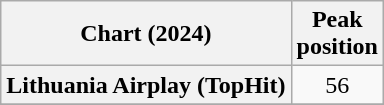<table class="wikitable plainrowheaders" style="text-align:center">
<tr>
<th scope="col">Chart (2024)</th>
<th scope="col">Peak<br>position</th>
</tr>
<tr>
<th scope="row">Lithuania Airplay (TopHit)</th>
<td>56</td>
</tr>
<tr>
</tr>
</table>
